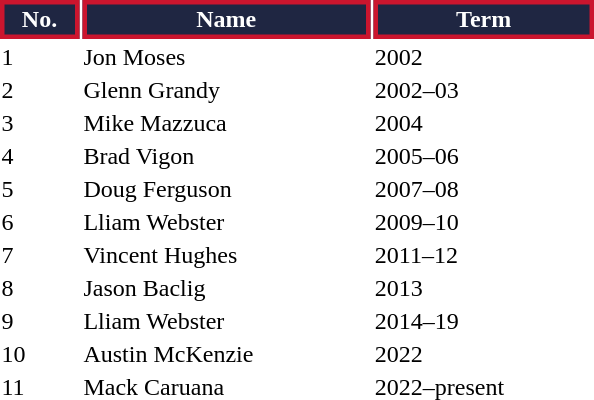<table class="toccolours" style="width:25em">
<tr>
<th style="background:#1f2642;color:white;border:#cb152e 3px solid">No.</th>
<th style="background:#1f2642;color:white;border:#cb152e 3px solid">Name</th>
<th style="background:#1f2642;color:white;border:#cb152e 3px solid">Term</th>
</tr>
<tr>
<td>1</td>
<td> Jon Moses</td>
<td>2002</td>
</tr>
<tr>
<td>2</td>
<td> Glenn Grandy</td>
<td>2002–03</td>
</tr>
<tr>
<td>3</td>
<td> Mike Mazzuca</td>
<td>2004</td>
</tr>
<tr>
<td>4</td>
<td> Brad Vigon</td>
<td>2005–06</td>
</tr>
<tr>
<td>5</td>
<td> Doug Ferguson</td>
<td>2007–08</td>
</tr>
<tr>
<td>6</td>
<td> Lliam Webster</td>
<td>2009–10</td>
</tr>
<tr>
<td>7</td>
<td> Vincent Hughes</td>
<td>2011–12</td>
</tr>
<tr>
<td>8</td>
<td> Jason Baclig</td>
<td>2013</td>
</tr>
<tr>
<td>9</td>
<td> Lliam Webster</td>
<td>2014–19</td>
</tr>
<tr>
<td>10</td>
<td> Austin McKenzie</td>
<td>2022</td>
</tr>
<tr>
<td>11</td>
<td> Mack Caruana</td>
<td>2022–present</td>
</tr>
<tr>
</tr>
</table>
